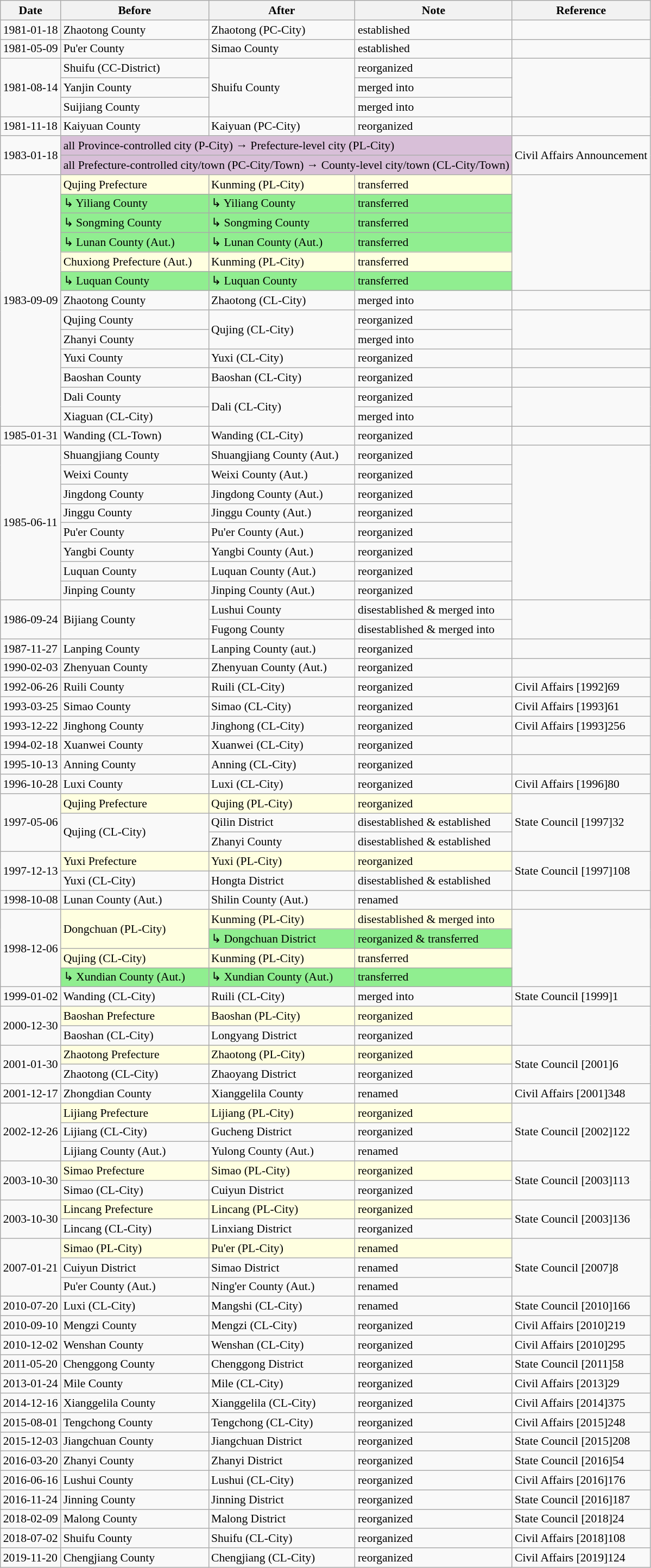<table class="wikitable" style="font-size:90%;" align="center">
<tr>
<th>Date</th>
<th>Before</th>
<th>After</th>
<th>Note</th>
<th>Reference</th>
</tr>
<tr>
<td>1981-01-18</td>
<td> Zhaotong County</td>
<td>Zhaotong (PC-City)</td>
<td>established</td>
<td></td>
</tr>
<tr>
<td>1981-05-09</td>
<td>  Pu'er County</td>
<td>Simao County</td>
<td>established</td>
<td></td>
</tr>
<tr>
<td rowspan="3">1981-08-14</td>
<td>Shuifu (CC-District)</td>
<td rowspan="3">Shuifu County</td>
<td>reorganized</td>
<td rowspan="3"></td>
</tr>
<tr>
<td> Yanjin County</td>
<td>merged into</td>
</tr>
<tr>
<td> Suijiang County</td>
<td>merged into</td>
</tr>
<tr>
<td>1981-11-18</td>
<td>Kaiyuan County</td>
<td>Kaiyuan (PC-City)</td>
<td>reorganized</td>
<td></td>
</tr>
<tr>
<td rowspan="2">1983-01-18</td>
<td bgcolor="thistle" colspan="3">all Province-controlled city (P-City) → Prefecture-level city (PL-City)</td>
<td rowspan="2">Civil Affairs Announcement</td>
</tr>
<tr>
<td bgcolor="thistle" colspan="3">all Prefecture-controlled city/town (PC-City/Town) → County-level city/town (CL-City/Town)</td>
</tr>
<tr>
<td rowspan="13">1983-09-09</td>
<td bgcolor="lightyellow"> Qujing Prefecture</td>
<td bgcolor="lightyellow">Kunming (PL-City)</td>
<td bgcolor="lightyellow">transferred</td>
<td rowspan="6"></td>
</tr>
<tr bgcolor="lightgreen">
<td>↳ Yiliang County</td>
<td>↳ Yiliang County</td>
<td>transferred</td>
</tr>
<tr bgcolor="lightgreen">
<td>↳ Songming County</td>
<td>↳ Songming County</td>
<td>transferred</td>
</tr>
<tr bgcolor="lightgreen">
<td>↳ Lunan County (Aut.)</td>
<td>↳ Lunan County (Aut.)</td>
<td>transferred</td>
</tr>
<tr>
<td bgcolor="lightyellow"> Chuxiong Prefecture (Aut.)</td>
<td bgcolor="lightyellow">Kunming (PL-City)</td>
<td bgcolor="lightyellow">transferred</td>
</tr>
<tr bgcolor="lightgreen">
<td>↳ Luquan County</td>
<td>↳ Luquan County</td>
<td>transferred</td>
</tr>
<tr>
<td>Zhaotong County</td>
<td>Zhaotong (CL-City)</td>
<td>merged into</td>
<td></td>
</tr>
<tr>
<td>Qujing County</td>
<td rowspan="2">Qujing (CL-City)</td>
<td>reorganized</td>
<td rowspan="2"></td>
</tr>
<tr>
<td>Zhanyi County</td>
<td>merged into</td>
</tr>
<tr>
<td>Yuxi County</td>
<td>Yuxi (CL-City)</td>
<td>reorganized</td>
<td></td>
</tr>
<tr>
<td>Baoshan County</td>
<td>Baoshan (CL-City)</td>
<td>reorganized</td>
<td></td>
</tr>
<tr>
<td>Dali County</td>
<td rowspan="2">Dali (CL-City)</td>
<td>reorganized</td>
<td rowspan="2"></td>
</tr>
<tr>
<td>Xiaguan (CL-City)</td>
<td>merged into</td>
</tr>
<tr>
<td>1985-01-31</td>
<td>Wanding (CL-Town)</td>
<td>Wanding (CL-City)</td>
<td>reorganized</td>
<td></td>
</tr>
<tr>
<td rowspan="8">1985-06-11</td>
<td>Shuangjiang County</td>
<td>Shuangjiang County (Aut.)</td>
<td>reorganized</td>
<td rowspan="8"></td>
</tr>
<tr>
<td>Weixi County</td>
<td>Weixi County (Aut.)</td>
<td>reorganized</td>
</tr>
<tr>
<td>Jingdong County</td>
<td>Jingdong County (Aut.)</td>
<td>reorganized</td>
</tr>
<tr>
<td>Jinggu County</td>
<td>Jinggu County (Aut.)</td>
<td>reorganized</td>
</tr>
<tr>
<td>Pu'er County</td>
<td>Pu'er County (Aut.)</td>
<td>reorganized</td>
</tr>
<tr>
<td>Yangbi County</td>
<td>Yangbi County (Aut.)</td>
<td>reorganized</td>
</tr>
<tr>
<td>Luquan County</td>
<td>Luquan County (Aut.)</td>
<td>reorganized</td>
</tr>
<tr>
<td>Jinping County</td>
<td>Jinping County (Aut.)</td>
<td>reorganized</td>
</tr>
<tr>
<td rowspan="2">1986-09-24</td>
<td rowspan="2">Bijiang County</td>
<td>Lushui County</td>
<td>disestablished & merged into</td>
<td rowspan="2"></td>
</tr>
<tr>
<td>Fugong County</td>
<td>disestablished & merged into</td>
</tr>
<tr>
<td>1987-11-27</td>
<td>Lanping County</td>
<td>Lanping County (aut.)</td>
<td>reorganized</td>
<td></td>
</tr>
<tr>
<td>1990-02-03</td>
<td>Zhenyuan County</td>
<td>Zhenyuan County (Aut.)</td>
<td>reorganized</td>
<td></td>
</tr>
<tr>
<td>1992-06-26</td>
<td>Ruili County</td>
<td>Ruili (CL-City)</td>
<td>reorganized</td>
<td>Civil Affairs [1992]69</td>
</tr>
<tr>
<td>1993-03-25</td>
<td>Simao County</td>
<td>Simao (CL-City)</td>
<td>reorganized</td>
<td>Civil Affairs [1993]61</td>
</tr>
<tr>
<td>1993-12-22</td>
<td>Jinghong County</td>
<td>Jinghong (CL-City)</td>
<td>reorganized</td>
<td>Civil Affairs [1993]256</td>
</tr>
<tr>
<td>1994-02-18</td>
<td>Xuanwei County</td>
<td>Xuanwei (CL-City)</td>
<td>reorganized</td>
<td></td>
</tr>
<tr>
<td>1995-10-13</td>
<td>Anning County</td>
<td>Anning (CL-City)</td>
<td>reorganized</td>
<td></td>
</tr>
<tr>
<td>1996-10-28</td>
<td>Luxi County</td>
<td>Luxi (CL-City)</td>
<td>reorganized</td>
<td>Civil Affairs [1996]80</td>
</tr>
<tr>
<td rowspan="3">1997-05-06</td>
<td bgcolor="lightyellow">Qujing Prefecture</td>
<td bgcolor="lightyellow">Qujing (PL-City)</td>
<td bgcolor="lightyellow">reorganized</td>
<td rowspan="3">State Council [1997]32</td>
</tr>
<tr>
<td rowspan="2">Qujing (CL-City)</td>
<td>Qilin District</td>
<td>disestablished & established</td>
</tr>
<tr>
<td>Zhanyi County</td>
<td>disestablished & established</td>
</tr>
<tr>
<td rowspan="2">1997-12-13</td>
<td bgcolor="lightyellow">Yuxi Prefecture</td>
<td bgcolor="lightyellow">Yuxi (PL-City)</td>
<td bgcolor="lightyellow">reorganized</td>
<td rowspan="2">State Council [1997]108</td>
</tr>
<tr>
<td>Yuxi (CL-City)</td>
<td>Hongta District</td>
<td>disestablished & established</td>
</tr>
<tr>
<td>1998-10-08</td>
<td>Lunan County (Aut.)</td>
<td>Shilin County (Aut.)</td>
<td>renamed</td>
<td></td>
</tr>
<tr>
<td rowspan="4">1998-12-06</td>
<td bgcolor="lightyellow" rowspan="2">Dongchuan (PL-City)</td>
<td bgcolor="lightyellow">Kunming (PL-City)</td>
<td bgcolor="lightyellow">disestablished & merged into</td>
<td rowspan="4"></td>
</tr>
<tr bgcolor="lightgreen">
<td>↳ Dongchuan District</td>
<td>reorganized & transferred</td>
</tr>
<tr bgcolor="lightyellow">
<td> Qujing (CL-City)</td>
<td>Kunming (PL-City)</td>
<td>transferred</td>
</tr>
<tr bgcolor="lightgreen">
<td>↳ Xundian County (Aut.)</td>
<td>↳ Xundian County (Aut.)</td>
<td>transferred</td>
</tr>
<tr>
<td>1999-01-02</td>
<td>Wanding (CL-City)</td>
<td>Ruili (CL-City)</td>
<td>merged into</td>
<td>State Council [1999]1</td>
</tr>
<tr>
<td rowspan="2">2000-12-30</td>
<td bgcolor="lightyellow">Baoshan Prefecture</td>
<td bgcolor="lightyellow">Baoshan (PL-City)</td>
<td bgcolor="lightyellow">reorganized</td>
<td rowspan="2"></td>
</tr>
<tr>
<td>Baoshan (CL-City)</td>
<td>Longyang District</td>
<td>reorganized</td>
</tr>
<tr>
<td rowspan="2">2001-01-30</td>
<td bgcolor="lightyellow">Zhaotong Prefecture</td>
<td bgcolor="lightyellow">Zhaotong (PL-City)</td>
<td bgcolor="lightyellow">reorganized</td>
<td rowspan="2">State Council [2001]6</td>
</tr>
<tr>
<td>Zhaotong (CL-City)</td>
<td>Zhaoyang District</td>
<td>reorganized</td>
</tr>
<tr>
<td>2001-12-17</td>
<td>Zhongdian County</td>
<td>Xianggelila County</td>
<td>renamed</td>
<td>Civil Affairs [2001]348</td>
</tr>
<tr>
<td rowspan="3">2002-12-26</td>
<td bgcolor="lightyellow">Lijiang Prefecture</td>
<td bgcolor="lightyellow">Lijiang (PL-City)</td>
<td bgcolor="lightyellow">reorganized</td>
<td rowspan="3">State Council [2002]122</td>
</tr>
<tr>
<td>Lijiang (CL-City)</td>
<td>Gucheng District</td>
<td>reorganized</td>
</tr>
<tr>
<td>Lijiang County (Aut.)</td>
<td>Yulong County (Aut.)</td>
<td>renamed</td>
</tr>
<tr>
<td rowspan="2">2003-10-30</td>
<td bgcolor="lightyellow">Simao Prefecture</td>
<td bgcolor="lightyellow">Simao (PL-City)</td>
<td bgcolor="lightyellow">reorganized</td>
<td rowspan="2">State Council [2003]113</td>
</tr>
<tr>
<td>Simao (CL-City)</td>
<td>Cuiyun District</td>
<td>reorganized</td>
</tr>
<tr>
<td rowspan="2">2003-10-30</td>
<td bgcolor="lightyellow">Lincang Prefecture</td>
<td bgcolor="lightyellow">Lincang (PL-City)</td>
<td bgcolor="lightyellow">reorganized</td>
<td rowspan="2">State Council [2003]136</td>
</tr>
<tr>
<td>Lincang (CL-City)</td>
<td>Linxiang District</td>
<td>reorganized</td>
</tr>
<tr>
<td rowspan="3">2007-01-21</td>
<td bgcolor="lightyellow">Simao (PL-City)</td>
<td bgcolor="lightyellow">Pu'er (PL-City)</td>
<td bgcolor="lightyellow">renamed</td>
<td rowspan="3">State Council [2007]8</td>
</tr>
<tr>
<td>Cuiyun District</td>
<td>Simao District</td>
<td>renamed</td>
</tr>
<tr>
<td>Pu'er County (Aut.)</td>
<td>Ning'er County (Aut.)</td>
<td>renamed</td>
</tr>
<tr>
<td>2010-07-20</td>
<td>Luxi (CL-City)</td>
<td>Mangshi (CL-City)</td>
<td>renamed</td>
<td>State Council [2010]166</td>
</tr>
<tr>
<td>2010-09-10</td>
<td>Mengzi County</td>
<td>Mengzi (CL-City)</td>
<td>reorganized</td>
<td>Civil Affairs [2010]219</td>
</tr>
<tr>
<td>2010-12-02</td>
<td>Wenshan County</td>
<td>Wenshan (CL-City)</td>
<td>reorganized</td>
<td>Civil Affairs [2010]295</td>
</tr>
<tr>
<td>2011-05-20</td>
<td>Chenggong County</td>
<td>Chenggong District</td>
<td>reorganized</td>
<td>State Council [2011]58</td>
</tr>
<tr>
<td>2013-01-24</td>
<td>Mile County</td>
<td>Mile (CL-City)</td>
<td>reorganized</td>
<td>Civil Affairs [2013]29</td>
</tr>
<tr>
<td>2014-12-16</td>
<td>Xianggelila County</td>
<td>Xianggelila (CL-City)</td>
<td>reorganized</td>
<td>Civil Affairs [2014]375</td>
</tr>
<tr>
<td>2015-08-01</td>
<td>Tengchong County</td>
<td>Tengchong (CL-City)</td>
<td>reorganized</td>
<td>Civil Affairs [2015]248</td>
</tr>
<tr>
<td>2015-12-03</td>
<td>Jiangchuan County</td>
<td>Jiangchuan District</td>
<td>reorganized</td>
<td>State Council [2015]208</td>
</tr>
<tr>
<td>2016-03-20</td>
<td>Zhanyi County</td>
<td>Zhanyi District</td>
<td>reorganized</td>
<td>State Council [2016]54</td>
</tr>
<tr>
<td>2016-06-16</td>
<td>Lushui County</td>
<td>Lushui (CL-City)</td>
<td>reorganized</td>
<td>Civil Affairs [2016]176</td>
</tr>
<tr>
<td>2016-11-24</td>
<td>Jinning County</td>
<td>Jinning District</td>
<td>reorganized</td>
<td>State Council [2016]187</td>
</tr>
<tr>
<td>2018-02-09</td>
<td>Malong County</td>
<td>Malong District</td>
<td>reorganized</td>
<td>State Council [2018]24</td>
</tr>
<tr>
<td>2018-07-02</td>
<td>Shuifu County</td>
<td>Shuifu (CL-City)</td>
<td>reorganized</td>
<td>Civil Affairs [2018]108</td>
</tr>
<tr>
<td>2019-11-20</td>
<td>Chengjiang County</td>
<td>Chengjiang (CL-City)</td>
<td>reorganized</td>
<td>Civil Affairs [2019]124</td>
</tr>
</table>
